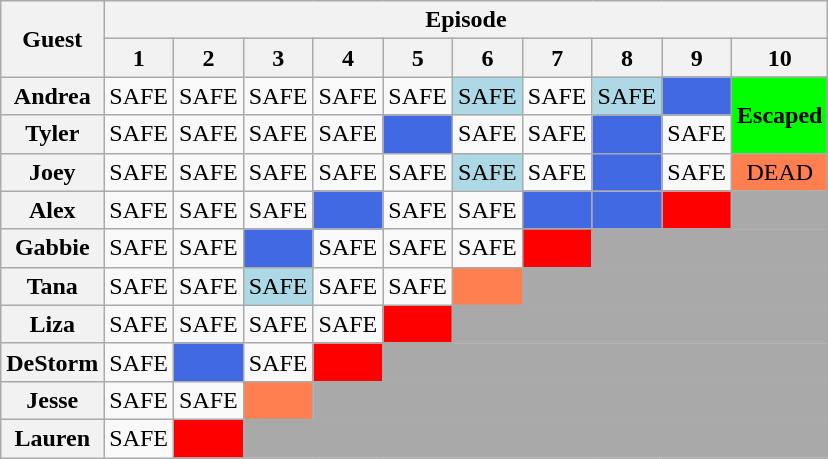<table class="wikitable" style="text-align:center;">
<tr>
<th rowspan="2" scope="col">Guest</th>
<th colspan="10" scope="col">Episode</th>
</tr>
<tr>
<th scope="col">1</th>
<th scope="col">2</th>
<th scope="col">3</th>
<th scope="col">4</th>
<th scope="col">5</th>
<th scope="col">6</th>
<th scope="col">7</th>
<th scope="col">8</th>
<th scope="col">9</th>
<th scope="col">10</th>
</tr>
<tr>
<th scope="row">Andrea</th>
<td>SAFE</td>
<td>SAFE</td>
<td>SAFE</td>
<td>SAFE</td>
<td>SAFE</td>
<td bgcolor="ADD8E6">SAFE</td>
<td>SAFE</td>
<td bgcolor="ADD8E6">SAFE</td>
<td bgcolor="4169E1"><strong></strong></td>
<td rowspan="2" bgcolor="00FF00"><strong>Escaped</strong></td>
</tr>
<tr>
<th scope="row">Tyler</th>
<td>SAFE</td>
<td>SAFE</td>
<td>SAFE</td>
<td>SAFE</td>
<td bgcolor="4169E1"><strong></strong></td>
<td>SAFE</td>
<td>SAFE</td>
<td bgcolor="4169E1"><strong></strong></td>
<td>SAFE</td>
</tr>
<tr>
<th scope="row">Joey</th>
<td>SAFE</td>
<td>SAFE</td>
<td>SAFE</td>
<td>SAFE</td>
<td>SAFE</td>
<td bgcolor="ADD8E6">SAFE</td>
<td>SAFE</td>
<td bgcolor="4169E1"><strong></strong></td>
<td>SAFE</td>
<td bgcolor="FF7F50">DEAD</td>
</tr>
<tr>
<th scope="row">Alex</th>
<td>SAFE</td>
<td>SAFE</td>
<td>SAFE</td>
<td bgcolor="4169E1"><strong></strong></td>
<td>SAFE</td>
<td>SAFE</td>
<td bgcolor="4169E1"><strong></strong></td>
<td bgcolor="4169E1"><strong></strong></td>
<td bgcolor="FF0000"></td>
<td bgcolor="A9A9A9" colspan="2"></td>
</tr>
<tr>
<th scope="row">Gabbie</th>
<td>SAFE</td>
<td>SAFE</td>
<td bgcolor="4169E1"><strong></strong></td>
<td>SAFE</td>
<td>SAFE</td>
<td>SAFE</td>
<td bgcolor="FF0000"></td>
<td bgcolor="A9A9A9" colspan="4"></td>
</tr>
<tr>
<th scope="row">Tana</th>
<td>SAFE</td>
<td>SAFE</td>
<td bgcolor="ADD8E6">SAFE</td>
<td>SAFE</td>
<td>SAFE</td>
<td bgcolor="FF7F50"></td>
<td bgcolor="A9A9A9" colspan="5"></td>
</tr>
<tr>
<th scope="row">Liza</th>
<td>SAFE</td>
<td>SAFE</td>
<td>SAFE</td>
<td>SAFE</td>
<td bgcolor="FF0000"></td>
<td bgcolor="A9A9A9" colspan="6"></td>
</tr>
<tr>
<th scope="row">DeStorm</th>
<td>SAFE</td>
<td bgcolor="4169E1"><strong></strong></td>
<td>SAFE</td>
<td bgcolor="FF0000"></td>
<td bgcolor="A9A9A9" colspan="7"></td>
</tr>
<tr>
<th scope="row">Jesse</th>
<td>SAFE</td>
<td>SAFE</td>
<td bgcolor="FF7F50"></td>
<td bgcolor="A9A9A9" colspan="8"></td>
</tr>
<tr>
<th scope="row">Lauren</th>
<td>SAFE</td>
<td bgcolor="FF0000"></td>
<td bgcolor="A9A9A9" colspan="9"></td>
</tr>
</table>
